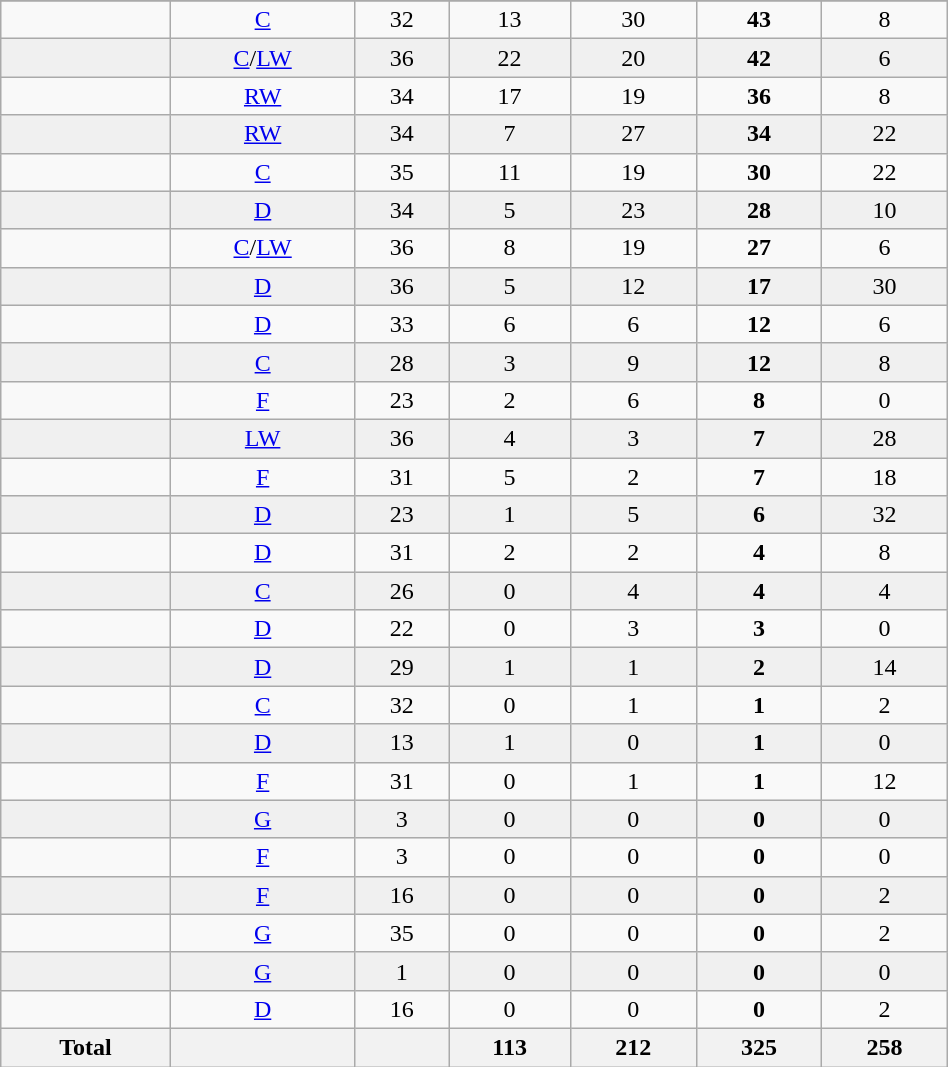<table class="wikitable sortable" width ="50%">
<tr align="center">
</tr>
<tr align="center" bgcolor="">
<td></td>
<td><a href='#'>C</a></td>
<td>32</td>
<td>13</td>
<td>30</td>
<td><strong>43</strong></td>
<td>8</td>
</tr>
<tr align="center" bgcolor="f0f0f0">
<td></td>
<td><a href='#'>C</a>/<a href='#'>LW</a></td>
<td>36</td>
<td>22</td>
<td>20</td>
<td><strong>42</strong></td>
<td>6</td>
</tr>
<tr align="center" bgcolor="">
<td></td>
<td><a href='#'>RW</a></td>
<td>34</td>
<td>17</td>
<td>19</td>
<td><strong>36</strong></td>
<td>8</td>
</tr>
<tr align="center" bgcolor="f0f0f0">
<td></td>
<td><a href='#'>RW</a></td>
<td>34</td>
<td>7</td>
<td>27</td>
<td><strong>34</strong></td>
<td>22</td>
</tr>
<tr align="center" bgcolor="">
<td></td>
<td><a href='#'>C</a></td>
<td>35</td>
<td>11</td>
<td>19</td>
<td><strong>30</strong></td>
<td>22</td>
</tr>
<tr align="center" bgcolor="f0f0f0">
<td></td>
<td><a href='#'>D</a></td>
<td>34</td>
<td>5</td>
<td>23</td>
<td><strong>28</strong></td>
<td>10</td>
</tr>
<tr align="center" bgcolor="">
<td></td>
<td><a href='#'>C</a>/<a href='#'>LW</a></td>
<td>36</td>
<td>8</td>
<td>19</td>
<td><strong>27</strong></td>
<td>6</td>
</tr>
<tr align="center" bgcolor="f0f0f0">
<td></td>
<td><a href='#'>D</a></td>
<td>36</td>
<td>5</td>
<td>12</td>
<td><strong>17</strong></td>
<td>30</td>
</tr>
<tr align="center" bgcolor="">
<td></td>
<td><a href='#'>D</a></td>
<td>33</td>
<td>6</td>
<td>6</td>
<td><strong>12</strong></td>
<td>6</td>
</tr>
<tr align="center" bgcolor="f0f0f0">
<td></td>
<td><a href='#'>C</a></td>
<td>28</td>
<td>3</td>
<td>9</td>
<td><strong>12</strong></td>
<td>8</td>
</tr>
<tr align="center" bgcolor="">
<td></td>
<td><a href='#'>F</a></td>
<td>23</td>
<td>2</td>
<td>6</td>
<td><strong>8</strong></td>
<td>0</td>
</tr>
<tr align="center" bgcolor="f0f0f0">
<td></td>
<td><a href='#'>LW</a></td>
<td>36</td>
<td>4</td>
<td>3</td>
<td><strong>7</strong></td>
<td>28</td>
</tr>
<tr align="center" bgcolor="">
<td></td>
<td><a href='#'>F</a></td>
<td>31</td>
<td>5</td>
<td>2</td>
<td><strong>7</strong></td>
<td>18</td>
</tr>
<tr align="center" bgcolor="f0f0f0">
<td></td>
<td><a href='#'>D</a></td>
<td>23</td>
<td>1</td>
<td>5</td>
<td><strong>6</strong></td>
<td>32</td>
</tr>
<tr align="center" bgcolor="">
<td></td>
<td><a href='#'>D</a></td>
<td>31</td>
<td>2</td>
<td>2</td>
<td><strong>4</strong></td>
<td>8</td>
</tr>
<tr align="center" bgcolor="f0f0f0">
<td></td>
<td><a href='#'>C</a></td>
<td>26</td>
<td>0</td>
<td>4</td>
<td><strong>4</strong></td>
<td>4</td>
</tr>
<tr align="center" bgcolor="">
<td></td>
<td><a href='#'>D</a></td>
<td>22</td>
<td>0</td>
<td>3</td>
<td><strong>3</strong></td>
<td>0</td>
</tr>
<tr align="center" bgcolor="f0f0f0">
<td></td>
<td><a href='#'>D</a></td>
<td>29</td>
<td>1</td>
<td>1</td>
<td><strong>2</strong></td>
<td>14</td>
</tr>
<tr align="center" bgcolor="">
<td></td>
<td><a href='#'>C</a></td>
<td>32</td>
<td>0</td>
<td>1</td>
<td><strong>1</strong></td>
<td>2</td>
</tr>
<tr align="center" bgcolor="f0f0f0">
<td></td>
<td><a href='#'>D</a></td>
<td>13</td>
<td>1</td>
<td>0</td>
<td><strong>1</strong></td>
<td>0</td>
</tr>
<tr align="center" bgcolor="">
<td></td>
<td><a href='#'>F</a></td>
<td>31</td>
<td>0</td>
<td>1</td>
<td><strong>1</strong></td>
<td>12</td>
</tr>
<tr align="center" bgcolor="f0f0f0">
<td></td>
<td><a href='#'>G</a></td>
<td>3</td>
<td>0</td>
<td>0</td>
<td><strong>0</strong></td>
<td>0</td>
</tr>
<tr align="center" bgcolor="">
<td></td>
<td><a href='#'>F</a></td>
<td>3</td>
<td>0</td>
<td>0</td>
<td><strong>0</strong></td>
<td>0</td>
</tr>
<tr align="center" bgcolor="f0f0f0">
<td></td>
<td><a href='#'>F</a></td>
<td>16</td>
<td>0</td>
<td>0</td>
<td><strong>0</strong></td>
<td>2</td>
</tr>
<tr align="center" bgcolor="">
<td></td>
<td><a href='#'>G</a></td>
<td>35</td>
<td>0</td>
<td>0</td>
<td><strong>0</strong></td>
<td>2</td>
</tr>
<tr align="center" bgcolor="f0f0f0">
<td></td>
<td><a href='#'>G</a></td>
<td>1</td>
<td>0</td>
<td>0</td>
<td><strong>0</strong></td>
<td>0</td>
</tr>
<tr align="center" bgcolor="">
<td></td>
<td><a href='#'>D</a></td>
<td>16</td>
<td>0</td>
<td>0</td>
<td><strong>0</strong></td>
<td>2</td>
</tr>
<tr>
<th>Total</th>
<th></th>
<th></th>
<th>113</th>
<th>212</th>
<th>325</th>
<th>258</th>
</tr>
</table>
